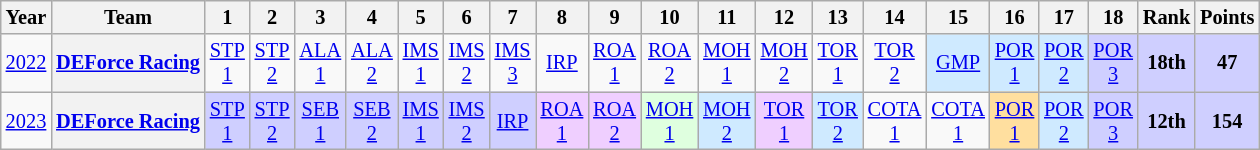<table class="wikitable" style="text-align:center; font-size:85%">
<tr>
<th>Year</th>
<th>Team</th>
<th>1</th>
<th>2</th>
<th>3</th>
<th>4</th>
<th>5</th>
<th>6</th>
<th>7</th>
<th>8</th>
<th>9</th>
<th>10</th>
<th>11</th>
<th>12</th>
<th>13</th>
<th>14</th>
<th>15</th>
<th>16</th>
<th>17</th>
<th>18</th>
<th>Rank</th>
<th>Points</th>
</tr>
<tr>
<td><a href='#'>2022</a></td>
<th><a href='#'>DEForce Racing</a></th>
<td style="background:#;"><a href='#'>STP<br>1</a><br></td>
<td style="background:#;"><a href='#'>STP<br>2</a><br></td>
<td style="background:#;"><a href='#'>ALA<br>1</a><br></td>
<td style="background:#;"><a href='#'>ALA<br>2</a><br></td>
<td style="background:#;"><a href='#'>IMS<br>1</a><br></td>
<td style="background:#;"><a href='#'>IMS<br>2</a><br></td>
<td style="background:#;"><a href='#'>IMS<br>3</a><br></td>
<td style="background:#;"><a href='#'>IRP</a><br></td>
<td style="background:#;"><a href='#'>ROA<br>1</a><br></td>
<td style="background:#;"><a href='#'>ROA<br>2</a><br></td>
<td style="background:#;"><a href='#'>MOH<br>1</a><br></td>
<td style="background:#;"><a href='#'>MOH<br>2</a><br></td>
<td style="background:#;"><a href='#'>TOR<br>1</a><br></td>
<td style="background:#;"><a href='#'>TOR<br>2</a><br></td>
<td style="background:#CFEAFF;"><a href='#'>GMP</a><br></td>
<td style="background:#CFEAFF;"><a href='#'>POR<br>1</a><br></td>
<td style="background:#CFEAFF;"><a href='#'>POR<br>2</a><br></td>
<td style="background:#CFCFFF;"><a href='#'>POR<br>3</a><br></td>
<th style="background:#CFCFFF;">18th</th>
<th style="background:#CFCFFF;">47</th>
</tr>
<tr>
<td><a href='#'>2023</a></td>
<th><a href='#'>DEForce Racing</a></th>
<td style="background:#CFCFFF;"><a href='#'>STP<br>1</a><br></td>
<td style="background:#CFCFFF;"><a href='#'>STP<br>2</a><br></td>
<td style="background:#CFCFFF;"><a href='#'>SEB<br>1</a><br></td>
<td style="background:#CFCFFF;"><a href='#'>SEB<br>2</a><br></td>
<td style="background:#CFCFFF;"><a href='#'>IMS<br>1</a><br></td>
<td style="background:#CFCFFF;"><a href='#'>IMS<br>2</a><br></td>
<td style="background:#CFCFFF;"><a href='#'>IRP</a><br></td>
<td style="background:#EFCFFF;"><a href='#'>ROA<br>1</a><br></td>
<td style="background:#EFCFFF;"><a href='#'>ROA<br>2</a><br></td>
<td style="background:#DFFFDF;"><a href='#'>MOH<br>1</a><br></td>
<td style="background:#CFEAFF;"><a href='#'>MOH<br>2</a><br></td>
<td style="background:#EFCFFF;"><a href='#'>TOR<br>1</a><br></td>
<td style="background:#CFEAFF;"><a href='#'>TOR<br>2</a><br></td>
<td style="background:#;"><a href='#'>COTA<br>1</a><br></td>
<td style="background:#;"><a href='#'>COTA<br>1</a><br></td>
<td style="background:#FFDF9F;"><a href='#'>POR<br>1</a><br></td>
<td style="background:#CFEAFF;"><a href='#'>POR<br>2</a><br></td>
<td style="background:#CFCFFF;"><a href='#'>POR<br>3</a><br></td>
<th style="background:#CFCFFF;">12th</th>
<th style="background:#CFCFFF;">154</th>
</tr>
</table>
